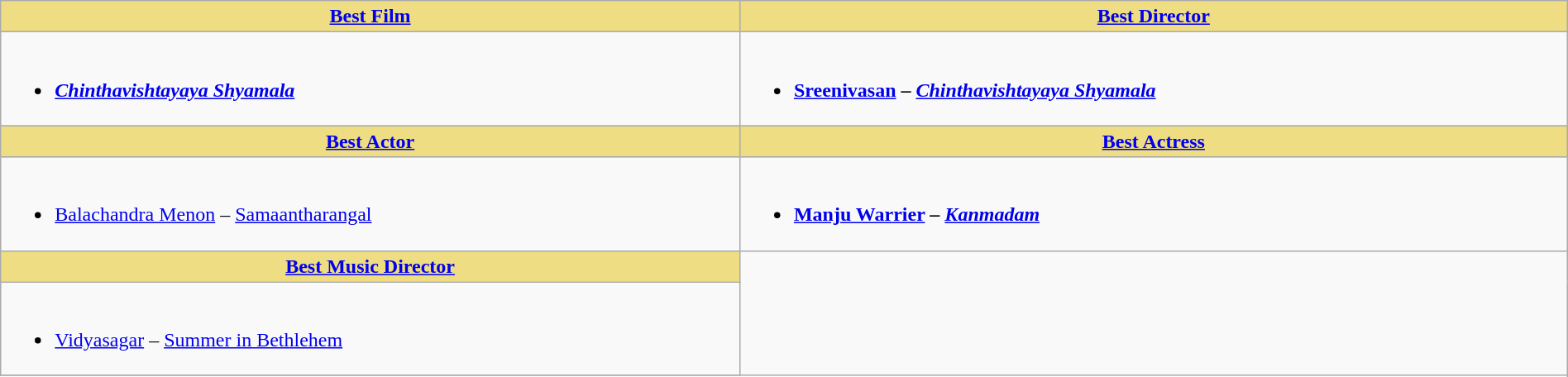<table class="wikitable" width =100%|>
<tr>
<th ! style="background:#eedd82; text-align:center;"><a href='#'>Best Film</a></th>
<th ! style="background:#eedd82; text-align:center;"><a href='#'>Best Director</a></th>
</tr>
<tr>
<td valign="top"><br><ul><li><strong><em><a href='#'>Chinthavishtayaya Shyamala</a></em></strong></li></ul></td>
<td valign="top"><br><ul><li><strong><a href='#'>Sreenivasan</a> – <em><a href='#'>Chinthavishtayaya Shyamala</a><strong><em></li></ul></td>
</tr>
<tr>
<th ! style="background:#eedd82; text-align:center;"><a href='#'>Best Actor</a></th>
<th ! style="background:#eedd82; text-align:center;"><a href='#'>Best Actress</a></th>
</tr>
<tr>
<td><br><ul><li></strong><a href='#'>Balachandra Menon</a> – </em><a href='#'>Samaantharangal</a></em></strong></li></ul></td>
<td><br><ul><li><strong><a href='#'>Manju Warrier</a> – <em><a href='#'>Kanmadam</a><strong><em></li></ul></td>
</tr>
<tr>
<th ! style="background:#eedd82; text-align:center;"><a href='#'>Best Music Director</a></th>
</tr>
<tr>
<td><br><ul><li></strong><a href='#'>Vidyasagar</a> – </em><a href='#'>Summer in Bethlehem</a></em></strong></li></ul></td>
</tr>
<tr>
</tr>
</table>
